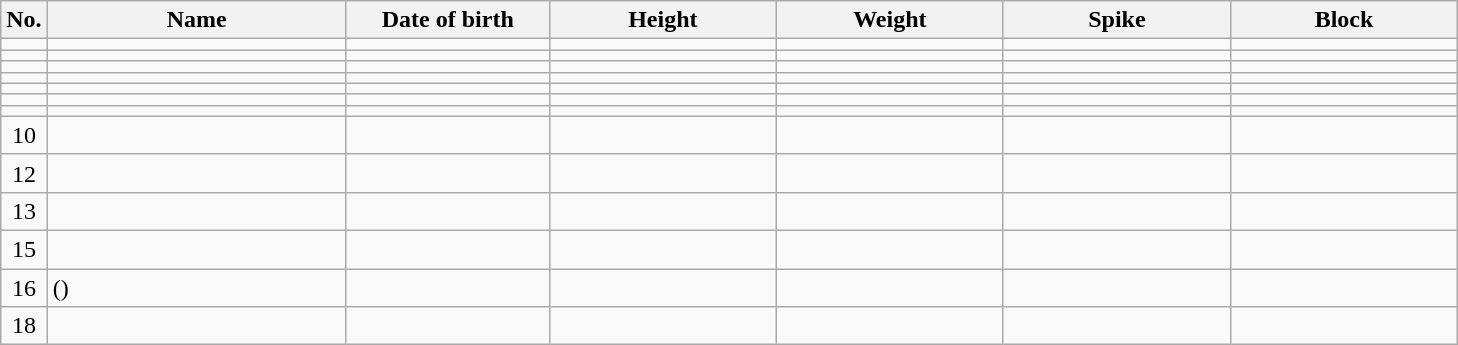<table class="wikitable sortable" style="font-size:100%; text-align:center;">
<tr>
<th>No.</th>
<th style="width:12em">Name</th>
<th style="width:8em">Date of birth</th>
<th style="width:9em">Height</th>
<th style="width:9em">Weight</th>
<th style="width:9em">Spike</th>
<th style="width:9em">Block</th>
</tr>
<tr>
<td></td>
<td align=left> </td>
<td align=right></td>
<td></td>
<td></td>
<td></td>
<td></td>
</tr>
<tr>
<td></td>
<td align=left> </td>
<td align=right></td>
<td></td>
<td></td>
<td></td>
<td></td>
</tr>
<tr>
<td></td>
<td align=left> </td>
<td align=right></td>
<td></td>
<td></td>
<td></td>
<td></td>
</tr>
<tr>
<td></td>
<td align=left> </td>
<td align=right></td>
<td></td>
<td></td>
<td></td>
<td></td>
</tr>
<tr>
<td></td>
<td align=left> </td>
<td align=right></td>
<td></td>
<td></td>
<td></td>
<td></td>
</tr>
<tr>
<td></td>
<td align=left> </td>
<td align=right></td>
<td></td>
<td></td>
<td></td>
<td></td>
</tr>
<tr>
<td></td>
<td align=left> </td>
<td align=right></td>
<td></td>
<td></td>
<td></td>
<td></td>
</tr>
<tr>
<td>10</td>
<td align=left> </td>
<td align=right></td>
<td></td>
<td></td>
<td></td>
<td></td>
</tr>
<tr>
<td>12</td>
<td align=left> </td>
<td align=right></td>
<td></td>
<td></td>
<td></td>
<td></td>
</tr>
<tr>
<td>13</td>
<td align=left> </td>
<td align=right></td>
<td></td>
<td></td>
<td></td>
<td></td>
</tr>
<tr>
<td>15</td>
<td align=left> </td>
<td align=right></td>
<td></td>
<td></td>
<td></td>
<td></td>
</tr>
<tr>
<td>16</td>
<td align=left>  ()</td>
<td align=right></td>
<td></td>
<td></td>
<td></td>
<td></td>
</tr>
<tr>
<td>18</td>
<td align=left> </td>
<td align=right></td>
<td></td>
<td></td>
<td></td>
<td></td>
</tr>
</table>
